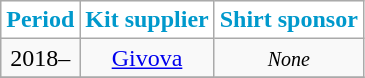<table class="wikitable"  style="text-align: center;">
<tr>
<th style="color:#0099CC; background:white;">Period</th>
<th style="color:#0099CC; background:white;">Kit supplier</th>
<th style="color:#0099CC; background:white;">Shirt sponsor</th>
</tr>
<tr>
<td>2018–</td>
<td><a href='#'>Givova</a></td>
<td><small><em>None</em></small></td>
</tr>
<tr>
</tr>
</table>
